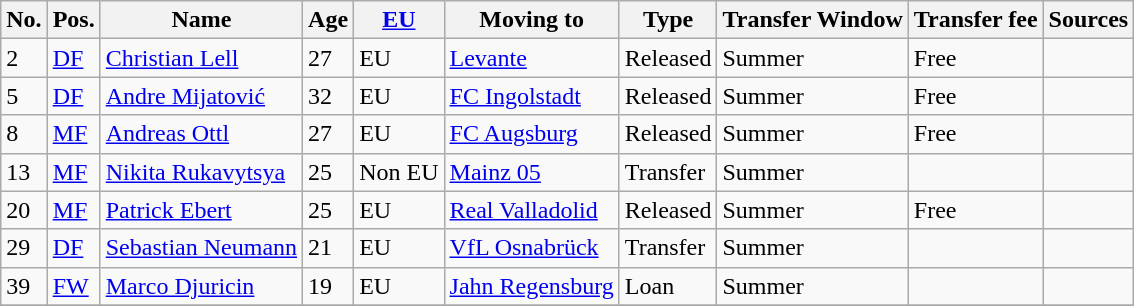<table class="wikitable">
<tr>
<th>No.</th>
<th>Pos.</th>
<th>Name</th>
<th>Age</th>
<th><a href='#'>EU</a></th>
<th>Moving to</th>
<th>Type</th>
<th>Transfer Window</th>
<th>Transfer fee</th>
<th>Sources</th>
</tr>
<tr>
<td>2</td>
<td><a href='#'>DF</a></td>
<td><a href='#'>Christian Lell</a></td>
<td>27</td>
<td>EU</td>
<td><a href='#'>Levante</a></td>
<td>Released</td>
<td>Summer</td>
<td>Free</td>
<td></td>
</tr>
<tr>
<td>5</td>
<td><a href='#'>DF</a></td>
<td><a href='#'>Andre Mijatović</a></td>
<td>32</td>
<td>EU</td>
<td><a href='#'>FC Ingolstadt</a></td>
<td>Released</td>
<td>Summer</td>
<td>Free</td>
<td></td>
</tr>
<tr>
<td>8</td>
<td><a href='#'>MF</a></td>
<td><a href='#'>Andreas Ottl</a></td>
<td>27</td>
<td>EU</td>
<td><a href='#'>FC Augsburg</a></td>
<td>Released</td>
<td>Summer</td>
<td>Free</td>
<td></td>
</tr>
<tr>
<td>13</td>
<td><a href='#'>MF</a></td>
<td><a href='#'>Nikita Rukavytsya</a></td>
<td>25</td>
<td>Non EU</td>
<td><a href='#'>Mainz 05</a></td>
<td>Transfer</td>
<td>Summer</td>
<td></td>
<td></td>
</tr>
<tr>
<td>20</td>
<td><a href='#'>MF</a></td>
<td><a href='#'>Patrick Ebert</a></td>
<td>25</td>
<td>EU</td>
<td><a href='#'>Real Valladolid</a></td>
<td>Released</td>
<td>Summer</td>
<td>Free</td>
<td></td>
</tr>
<tr>
<td>29</td>
<td><a href='#'>DF</a></td>
<td><a href='#'>Sebastian Neumann</a></td>
<td>21</td>
<td>EU</td>
<td><a href='#'>VfL Osnabrück</a></td>
<td>Transfer</td>
<td>Summer</td>
<td></td>
<td></td>
</tr>
<tr>
<td>39</td>
<td><a href='#'>FW</a></td>
<td><a href='#'>Marco Djuricin</a></td>
<td>19</td>
<td>EU</td>
<td><a href='#'>Jahn Regensburg</a></td>
<td>Loan</td>
<td>Summer</td>
<td></td>
<td></td>
</tr>
<tr>
</tr>
</table>
